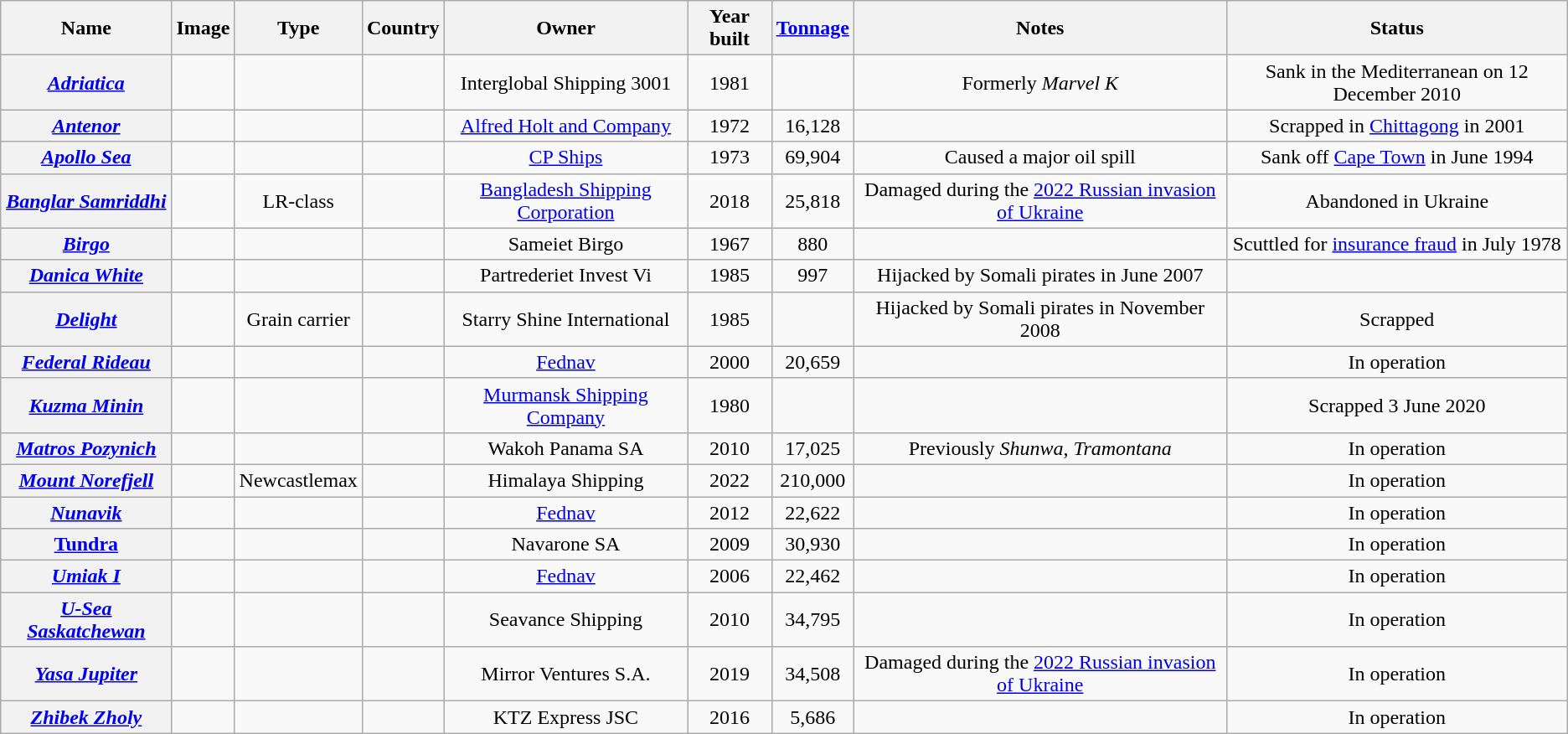<table class="wikitable sortable" style="text-align:center">
<tr>
<th>Name</th>
<th>Image</th>
<th>Type</th>
<th>Country</th>
<th>Owner</th>
<th>Year built</th>
<th><a href='#'>Tonnage</a></th>
<th>Notes</th>
<th>Status</th>
</tr>
<tr>
<th><strong><em><a href='#'>Adriatica</a></em></strong></th>
<td></td>
<td></td>
<td></td>
<td>Interglobal Shipping 3001</td>
<td>1981</td>
<td></td>
<td>Formerly <em>Marvel K</em></td>
<td>Sank in the Mediterranean on 12 December 2010</td>
</tr>
<tr>
<th><strong><em><a href='#'>Antenor</a></em></strong></th>
<td></td>
<td></td>
<td></td>
<td><a href='#'>Alfred Holt and Company</a></td>
<td>1972</td>
<td>16,128</td>
<td></td>
<td>Scrapped in <a href='#'>Chittagong</a> in 2001</td>
</tr>
<tr>
<th><strong><em><a href='#'>Apollo Sea</a></em></strong></th>
<td></td>
<td></td>
<td></td>
<td><a href='#'>CP Ships</a></td>
<td>1973</td>
<td>69,904</td>
<td>Caused a major oil spill</td>
<td>Sank off <a href='#'>Cape Town</a> in June 1994</td>
</tr>
<tr>
<th><strong><em><a href='#'>Banglar Samriddhi</a></em></strong></th>
<td></td>
<td>LR-class</td>
<td></td>
<td><a href='#'>Bangladesh Shipping Corporation</a></td>
<td>2018</td>
<td>25,818</td>
<td>Damaged during the <a href='#'>2022 Russian invasion of Ukraine</a></td>
<td>Abandoned in Ukraine</td>
</tr>
<tr>
<th><strong><em><a href='#'>Birgo</a></em></strong></th>
<td></td>
<td></td>
<td></td>
<td>Sameiet Birgo</td>
<td>1967</td>
<td>880</td>
<td></td>
<td>Scuttled for <a href='#'>insurance fraud</a> in July 1978</td>
</tr>
<tr>
<th><strong><em><a href='#'>Danica White</a></em></strong></th>
<td></td>
<td></td>
<td></td>
<td>Partrederiet Invest Vi</td>
<td>1985</td>
<td>997</td>
<td>Hijacked by Somali pirates in June 2007</td>
<td></td>
</tr>
<tr>
<th><strong><em><a href='#'>Delight</a></em></strong></th>
<td></td>
<td>Grain carrier</td>
<td></td>
<td>Starry Shine International</td>
<td>1985</td>
<td></td>
<td>Hijacked by Somali pirates in November 2008</td>
<td>Scrapped</td>
</tr>
<tr>
<th><strong><em><a href='#'>Federal Rideau</a></em></strong></th>
<td></td>
<td></td>
<td></td>
<td><a href='#'>Fednav</a></td>
<td>2000</td>
<td>20,659</td>
<td></td>
<td>In operation</td>
</tr>
<tr>
<th><strong><em><a href='#'>Kuzma Minin</a></em></strong></th>
<td></td>
<td></td>
<td></td>
<td><a href='#'>Murmansk Shipping Company</a></td>
<td>1980</td>
<td></td>
<td></td>
<td>Scrapped 3 June 2020</td>
</tr>
<tr>
<th><strong><em><a href='#'>Matros Pozynich</a></em></strong></th>
<td></td>
<td></td>
<td></td>
<td>Wakoh Panama SA</td>
<td>2010</td>
<td>17,025</td>
<td>Previously <em>Shunwa</em>, <em>Tramontana</em></td>
<td>In operation</td>
</tr>
<tr>
<th><strong><em><a href='#'>Mount Norefjell</a></em></strong></th>
<td></td>
<td>Newcastlemax</td>
<td></td>
<td>Himalaya Shipping</td>
<td>2022</td>
<td>210,000</td>
<td></td>
<td>In operation</td>
</tr>
<tr>
<th><strong><em><a href='#'>Nunavik</a></em></strong></th>
<td></td>
<td></td>
<td></td>
<td><a href='#'>Fednav</a></td>
<td>2012</td>
<td>22,622</td>
<td></td>
<td>In operation</td>
</tr>
<tr>
<th><a href='#'>Tundra</a></th>
<td></td>
<td></td>
<td></td>
<td>Navarone SA</td>
<td>2009</td>
<td>30,930</td>
<td></td>
<td>In operation</td>
</tr>
<tr>
<th><strong><em><a href='#'>Umiak I</a></em></strong></th>
<td></td>
<td></td>
<td></td>
<td><a href='#'>Fednav</a></td>
<td>2006</td>
<td>22,462</td>
<td></td>
<td>In operation</td>
</tr>
<tr>
<th><strong><em><a href='#'>U-Sea Saskatchewan</a></em></strong></th>
<td></td>
<td></td>
<td></td>
<td>Seavance Shipping</td>
<td>2010</td>
<td>34,795</td>
<td></td>
<td>In operation</td>
</tr>
<tr>
<th><strong><em><a href='#'>Yasa Jupiter</a></em></strong></th>
<td></td>
<td></td>
<td></td>
<td>Mirror Ventures S.A.</td>
<td>2019</td>
<td>34,508</td>
<td>Damaged during the <a href='#'>2022 Russian invasion of Ukraine</a></td>
<td>In operation</td>
</tr>
<tr>
<th><strong><em><a href='#'>Zhibek Zholy</a></em></strong></th>
<td></td>
<td></td>
<td></td>
<td>KTZ Express JSC</td>
<td>2016</td>
<td>5,686</td>
<td></td>
<td>In operation</td>
</tr>
</table>
